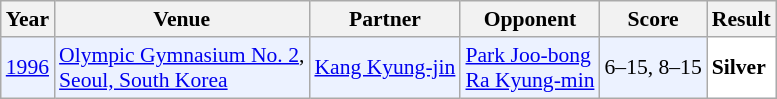<table class="sortable wikitable" style="font-size: 90%;">
<tr>
<th>Year</th>
<th>Venue</th>
<th>Partner</th>
<th>Opponent</th>
<th>Score</th>
<th>Result</th>
</tr>
<tr style="background:#ECF2FF">
<td align="center"><a href='#'>1996</a></td>
<td align="left"><a href='#'>Olympic Gymnasium No. 2</a>,<br><a href='#'>Seoul, South Korea</a></td>
<td align="left"> <a href='#'>Kang Kyung-jin</a></td>
<td align="left"> <a href='#'>Park Joo-bong</a> <br>  <a href='#'>Ra Kyung-min</a></td>
<td align="left">6–15, 8–15</td>
<td style="text-align:left; background:white"> <strong>Silver</strong></td>
</tr>
</table>
